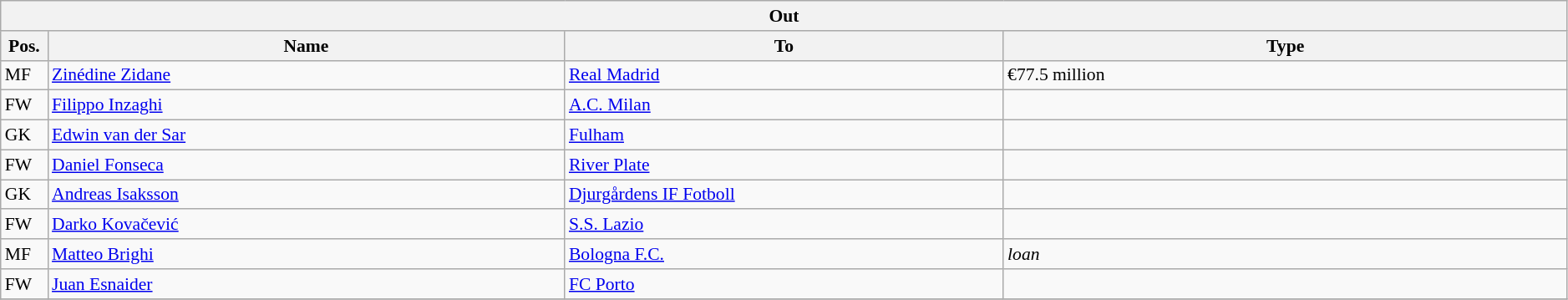<table class="wikitable" style="font-size:90%;width:99%;">
<tr>
<th colspan="4">Out</th>
</tr>
<tr>
<th width=3%>Pos.</th>
<th width=33%>Name</th>
<th width=28%>To</th>
<th width=36%>Type</th>
</tr>
<tr>
<td>MF</td>
<td><a href='#'>Zinédine Zidane</a></td>
<td><a href='#'>Real Madrid</a></td>
<td>€77.5 million</td>
</tr>
<tr>
<td>FW</td>
<td><a href='#'>Filippo Inzaghi</a></td>
<td><a href='#'>A.C. Milan</a></td>
<td></td>
</tr>
<tr>
<td>GK</td>
<td><a href='#'>Edwin van der Sar</a></td>
<td><a href='#'>Fulham</a></td>
<td></td>
</tr>
<tr>
<td>FW</td>
<td><a href='#'>Daniel Fonseca</a></td>
<td><a href='#'>River Plate</a></td>
<td></td>
</tr>
<tr>
<td>GK</td>
<td><a href='#'>Andreas Isaksson</a></td>
<td><a href='#'>Djurgårdens IF Fotboll</a></td>
<td></td>
</tr>
<tr>
<td>FW</td>
<td><a href='#'>Darko Kovačević</a></td>
<td><a href='#'>S.S. Lazio</a></td>
<td></td>
</tr>
<tr>
<td>MF</td>
<td><a href='#'>Matteo Brighi</a></td>
<td><a href='#'>Bologna F.C.</a></td>
<td><em>loan</em></td>
</tr>
<tr>
<td>FW</td>
<td><a href='#'>Juan Esnaider</a></td>
<td><a href='#'>FC Porto</a></td>
<td></td>
</tr>
<tr>
</tr>
</table>
